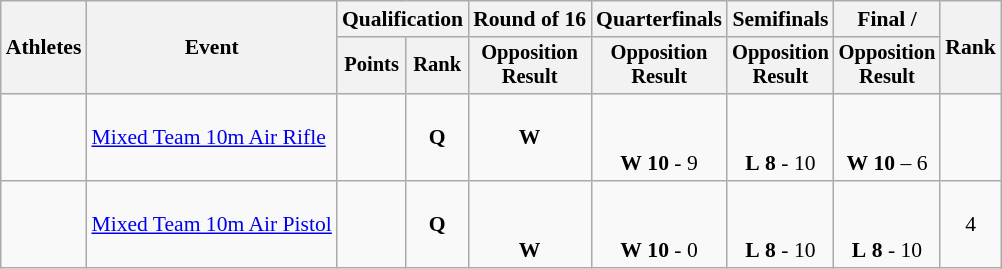<table class="wikitable" style="font-size:90%;">
<tr>
<th rowspan=2>Athletes</th>
<th rowspan=2>Event</th>
<th colspan=2>Qualification</th>
<th>Round of 16</th>
<th>Quarterfinals</th>
<th>Semifinals</th>
<th>Final / </th>
<th rowspan=2>Rank</th>
</tr>
<tr style="font-size:95%">
<th>Points</th>
<th>Rank</th>
<th>Opposition<br>Result</th>
<th>Opposition<br>Result</th>
<th>Opposition<br>Result</th>
<th>Opposition<br>Result</th>
</tr>
<tr align=center>
<td align=left> <br> </td>
<td align=left><a href='#'>Mixed Team 10m Air Rifle</a></td>
<td></td>
<td><strong>Q</strong></td>
<td><strong>W</strong></td>
<td><br><br><strong>W</strong> <strong>10</strong> - 9</td>
<td><br><br><strong>L</strong> <strong>8</strong> - 10</td>
<td><br><br><strong>W</strong> <strong>10</strong> – 6</td>
<td></td>
</tr>
<tr align=center>
<td align=left> <br> </td>
<td align=left><a href='#'>Mixed Team 10m Air Pistol</a></td>
<td></td>
<td><strong>Q</strong></td>
<td><br><br> <strong>W</strong></td>
<td><br><br><strong>W</strong> <strong>10</strong> - 0</td>
<td><br><br><strong>L</strong> <strong>8</strong> - 10</td>
<td><br><br><strong>L</strong> <strong>8</strong> - 10</td>
<td>4</td>
</tr>
</table>
